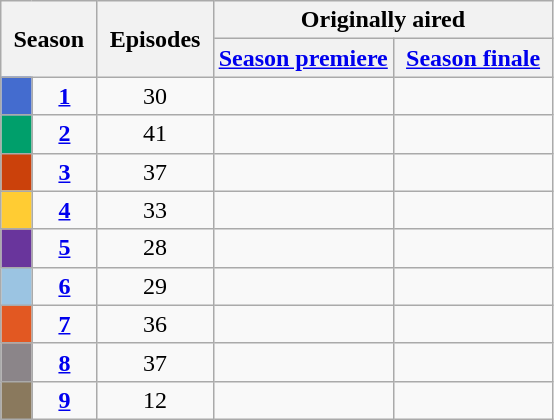<table class="wikitable" style="text-align: center;">
<tr>
<th style="padding: 0 8px;" colspan="2" rowspan="2">Season</th>
<th style="padding: 0 8px;" rowspan="2">Episodes</th>
<th colspan="2">Originally aired</th>
</tr>
<tr>
<th><a href='#'>Season premiere</a></th>
<th style="padding: 0 8px;"><a href='#'>Season finale</a></th>
</tr>
<tr>
<td style="background: #446CCF;"></td>
<td><strong><a href='#'>1</a></strong></td>
<td>30</td>
<td style="padding: 0 8px;"></td>
<td style="padding: 0 8px;"></td>
</tr>
<tr>
<td style="background: #009F6B;"></td>
<td><strong><a href='#'>2</a></strong></td>
<td>41</td>
<td style="padding: 0 8px;"></td>
<td style="padding: 0 8px;"></td>
</tr>
<tr>
<td style="background: #CB410B;"></td>
<td><strong><a href='#'>3</a></strong></td>
<td>37</td>
<td style="padding: 0 8px;"></td>
<td style="padding: 0 8px;"></td>
</tr>
<tr>
<td style="background: #FFCC33;"></td>
<td><strong><a href='#'>4</a></strong></td>
<td>33</td>
<td style="padding: 0 8px;"></td>
<td style="padding: 0 8px;"></td>
</tr>
<tr>
<td style="background: #69359C;"></td>
<td><strong><a href='#'>5</a></strong></td>
<td>28</td>
<td style="padding: 0 8px;"></td>
<td style="padding: 0 8px;"></td>
</tr>
<tr>
<td style="background: #9BC4E2;"></td>
<td><strong><a href='#'>6</a></strong></td>
<td>29</td>
<td style="padding: 0 8px;"></td>
<td style="padding: 0 8px;"></td>
</tr>
<tr>
<td style="background: #E25822;"></td>
<td><strong><a href='#'>7</a></strong></td>
<td>36</td>
<td style="padding: 0 8px;"></td>
<td style="padding: 0 8px;"></td>
</tr>
<tr>
<td style="background: #8B8589;"></td>
<td><strong><a href='#'>8</a></strong></td>
<td>37</td>
<td style="padding: 0 8px;"></td>
<td style="padding: 0 8px;"></td>
</tr>
<tr>
<td style="background: #8A795D;"></td>
<td><strong><a href='#'>9</a></strong></td>
<td>12</td>
<td style="padding: 0 8px;"></td>
<td style="padding: 0 8px;"></td>
</tr>
</table>
